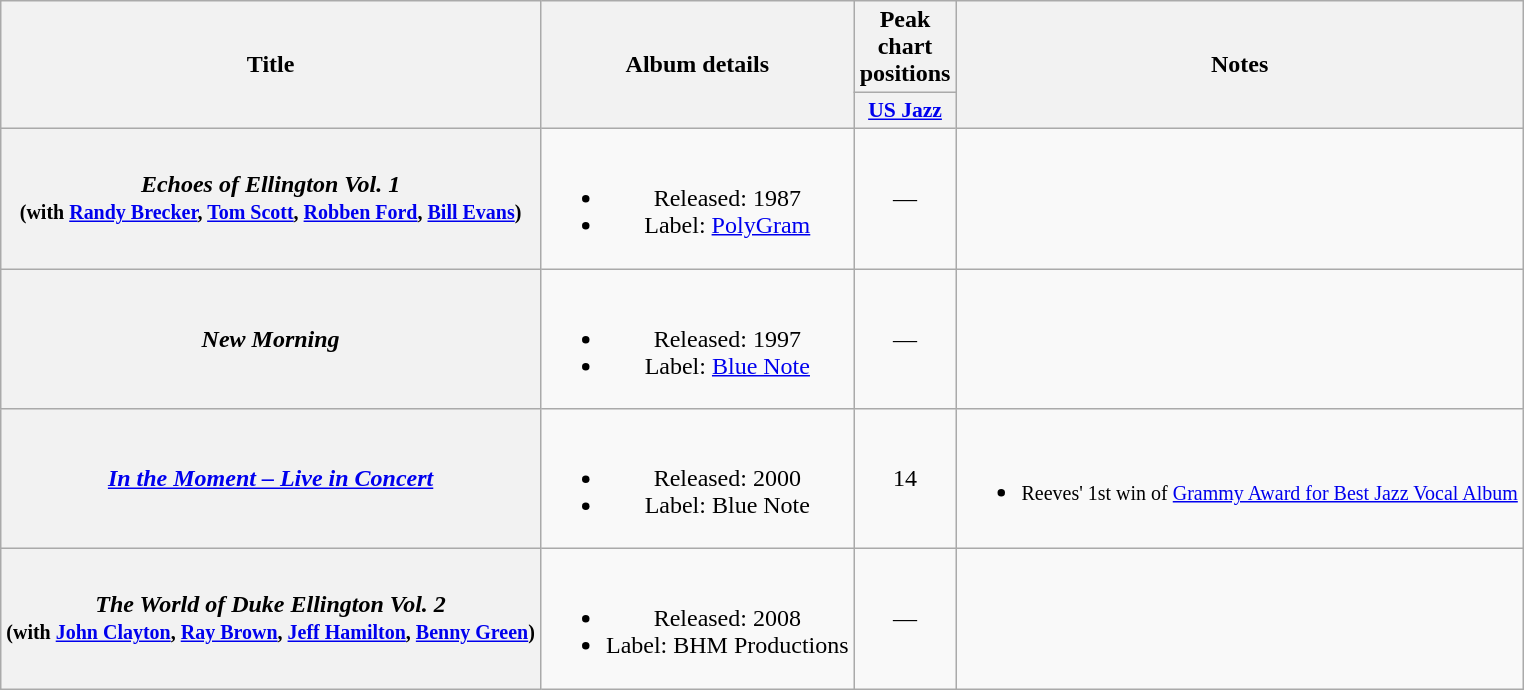<table class="wikitable plainrowheaders" style="text-align:center;">
<tr>
<th rowspan="2" scope="col">Title</th>
<th rowspan="2" scope="col">Album details</th>
<th scope="col">Peak chart positions</th>
<th rowspan="2" scope="col">Notes</th>
</tr>
<tr>
<th scope="col" style="width:3em;font-size:90%;"><a href='#'>US Jazz</a><br></th>
</tr>
<tr>
<th scope="row"><em>Echoes of Ellington Vol. 1</em><br><small>(with <a href='#'>Randy Brecker</a>, <a href='#'>Tom Scott</a>, <a href='#'>Robben Ford</a>, <a href='#'>Bill Evans</a>)</small></th>
<td><br><ul><li>Released: 1987</li><li>Label: <a href='#'>PolyGram</a></li></ul></td>
<td>—</td>
<td></td>
</tr>
<tr>
<th scope="row"><em>New Morning</em></th>
<td><br><ul><li>Released: 1997</li><li>Label: <a href='#'>Blue Note</a></li></ul></td>
<td>—</td>
<td></td>
</tr>
<tr>
<th scope="row"><em><a href='#'>In the Moment – Live in Concert</a></em></th>
<td><br><ul><li>Released: 2000</li><li>Label: Blue Note</li></ul></td>
<td>14</td>
<td><br><ul><li><small>Reeves' 1st win of <a href='#'>Grammy Award for Best Jazz Vocal Album</a></small></li></ul></td>
</tr>
<tr>
<th scope="row"><em>The World of Duke Ellington Vol. 2</em><br><small>(with <a href='#'>John Clayton</a>, <a href='#'>Ray Brown</a>, <a href='#'>Jeff Hamilton</a>, <a href='#'>Benny Green</a>)</small></th>
<td><br><ul><li>Released: 2008</li><li>Label: BHM Productions</li></ul></td>
<td>—</td>
<td></td>
</tr>
</table>
